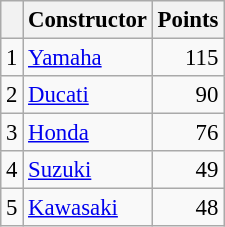<table class="wikitable" style="font-size: 95%;">
<tr>
<th></th>
<th>Constructor</th>
<th>Points</th>
</tr>
<tr>
<td align=center>1</td>
<td> <a href='#'>Yamaha</a></td>
<td align=right>115</td>
</tr>
<tr>
<td align=center>2</td>
<td> <a href='#'>Ducati</a></td>
<td align=right>90</td>
</tr>
<tr>
<td align=center>3</td>
<td> <a href='#'>Honda</a></td>
<td align=right>76</td>
</tr>
<tr>
<td align=center>4</td>
<td> <a href='#'>Suzuki</a></td>
<td align=right>49</td>
</tr>
<tr>
<td align=center>5</td>
<td> <a href='#'>Kawasaki</a></td>
<td align=right>48</td>
</tr>
</table>
